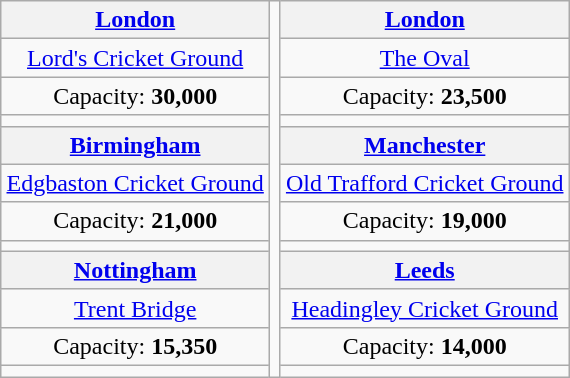<table class="wikitable" style="text-align:center; margin-left:auto; margin-right:auto;">
<tr>
<th><a href='#'>London</a></th>
<td rowspan=12></td>
<th><a href='#'>London</a></th>
</tr>
<tr>
<td><a href='#'>Lord's Cricket Ground</a></td>
<td><a href='#'>The Oval</a></td>
</tr>
<tr>
<td>Capacity: <strong>30,000</strong></td>
<td>Capacity: <strong>23,500</strong></td>
</tr>
<tr>
<td></td>
<td></td>
</tr>
<tr>
<th><a href='#'>Birmingham</a></th>
<th><a href='#'>Manchester</a></th>
</tr>
<tr>
<td><a href='#'>Edgbaston Cricket Ground</a></td>
<td><a href='#'>Old Trafford Cricket Ground</a></td>
</tr>
<tr>
<td>Capacity: <strong>21,000</strong></td>
<td>Capacity: <strong>19,000</strong></td>
</tr>
<tr>
<td></td>
<td></td>
</tr>
<tr>
<th><a href='#'>Nottingham</a></th>
<th><a href='#'>Leeds</a></th>
</tr>
<tr>
<td><a href='#'>Trent Bridge</a></td>
<td><a href='#'>Headingley Cricket Ground</a></td>
</tr>
<tr>
<td>Capacity: <strong>15,350</strong></td>
<td>Capacity: <strong>14,000</strong></td>
</tr>
<tr>
<td></td>
<td></td>
</tr>
</table>
